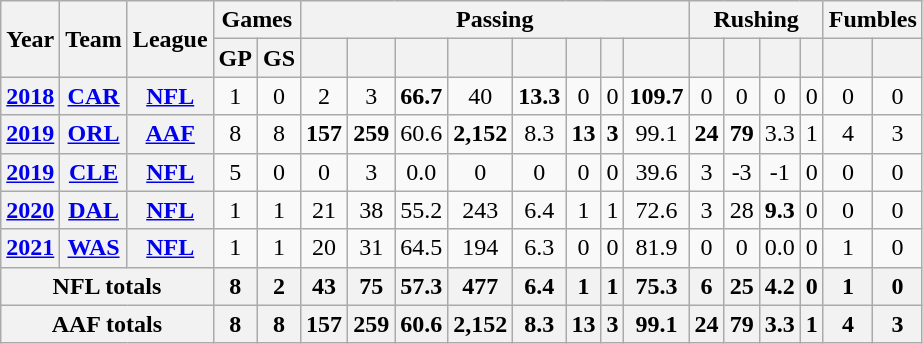<table class="wikitable" style="text-align:center;">
<tr>
<th rowspan="2">Year</th>
<th rowspan="2">Team</th>
<th rowspan="2">League</th>
<th colspan="2">Games</th>
<th colspan="8">Passing</th>
<th colspan="4">Rushing</th>
<th colspan="2">Fumbles</th>
</tr>
<tr>
<th>GP</th>
<th>GS</th>
<th></th>
<th></th>
<th></th>
<th></th>
<th></th>
<th></th>
<th></th>
<th></th>
<th></th>
<th></th>
<th></th>
<th></th>
<th></th>
<th></th>
</tr>
<tr>
<th><a href='#'>2018</a></th>
<th><a href='#'>CAR</a></th>
<th><a href='#'>NFL</a></th>
<td>1</td>
<td>0</td>
<td>2</td>
<td>3</td>
<td><strong>66.7</strong></td>
<td>40</td>
<td><strong>13.3</strong></td>
<td>0</td>
<td>0</td>
<td><strong>109.7</strong></td>
<td>0</td>
<td>0</td>
<td>0</td>
<td>0</td>
<td>0</td>
<td>0</td>
</tr>
<tr>
<th><a href='#'>2019</a></th>
<th><a href='#'>ORL</a></th>
<th><a href='#'>AAF</a></th>
<td>8</td>
<td>8</td>
<td><strong>157</strong></td>
<td><strong>259</strong></td>
<td>60.6</td>
<td><strong>2,152</strong></td>
<td>8.3</td>
<td><strong>13</strong></td>
<td><strong>3</strong></td>
<td>99.1</td>
<td><strong>24</strong></td>
<td><strong>79</strong></td>
<td>3.3</td>
<td>1</td>
<td>4</td>
<td>3</td>
</tr>
<tr>
<th><a href='#'>2019</a></th>
<th><a href='#'>CLE</a></th>
<th><a href='#'>NFL</a></th>
<td>5</td>
<td>0</td>
<td>0</td>
<td>3</td>
<td>0.0</td>
<td>0</td>
<td>0</td>
<td>0</td>
<td>0</td>
<td>39.6</td>
<td>3</td>
<td>-3</td>
<td>-1</td>
<td>0</td>
<td>0</td>
<td>0</td>
</tr>
<tr>
<th><a href='#'>2020</a></th>
<th><a href='#'>DAL</a></th>
<th><a href='#'>NFL</a></th>
<td>1</td>
<td>1</td>
<td>21</td>
<td>38</td>
<td>55.2</td>
<td>243</td>
<td>6.4</td>
<td>1</td>
<td>1</td>
<td>72.6</td>
<td>3</td>
<td>28</td>
<td><strong>9.3</strong></td>
<td>0</td>
<td>0</td>
<td>0</td>
</tr>
<tr>
<th><a href='#'>2021</a></th>
<th><a href='#'>WAS</a></th>
<th><a href='#'>NFL</a></th>
<td>1</td>
<td>1</td>
<td>20</td>
<td>31</td>
<td>64.5</td>
<td>194</td>
<td>6.3</td>
<td>0</td>
<td>0</td>
<td>81.9</td>
<td>0</td>
<td>0</td>
<td>0.0</td>
<td>0</td>
<td>1</td>
<td>0</td>
</tr>
<tr>
<th colspan="3">NFL totals</th>
<th>8</th>
<th>2</th>
<th>43</th>
<th>75</th>
<th>57.3</th>
<th>477</th>
<th>6.4</th>
<th>1</th>
<th>1</th>
<th>75.3</th>
<th>6</th>
<th>25</th>
<th>4.2</th>
<th>0</th>
<th>1</th>
<th>0</th>
</tr>
<tr>
<th colspan="3">AAF totals</th>
<th>8</th>
<th>8</th>
<th>157</th>
<th>259</th>
<th>60.6</th>
<th>2,152</th>
<th>8.3</th>
<th>13</th>
<th>3</th>
<th>99.1</th>
<th>24</th>
<th>79</th>
<th>3.3</th>
<th>1</th>
<th>4</th>
<th>3</th>
</tr>
</table>
